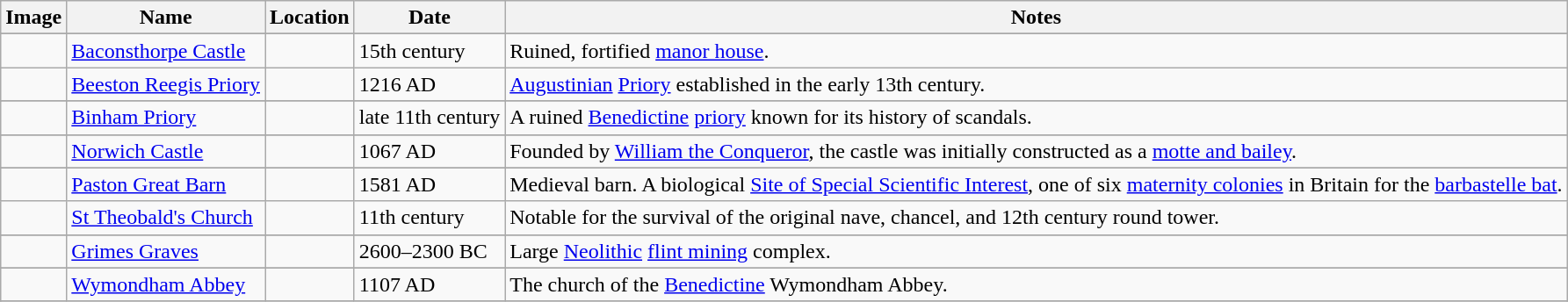<table class="wikitable sortable">
<tr>
<th class="unsortable">Image</th>
<th>Name</th>
<th>Location</th>
<th>Date</th>
<th class="unsortable">Notes</th>
</tr>
<tr>
</tr>
<tr>
<td></td>
<td><a href='#'>Baconsthorpe Castle</a></td>
<td></td>
<td>15th century </td>
<td>Ruined, fortified <a href='#'>manor house</a>.</td>
</tr>
<tr>
<td></td>
<td><a href='#'>Beeston Reegis Priory</a></td>
<td></td>
<td>1216 AD</td>
<td><a href='#'>Augustinian</a> <a href='#'>Priory</a> established in the early 13th century.</td>
</tr>
<tr>
</tr>
<tr>
<td></td>
<td><a href='#'>Binham Priory</a></td>
<td></td>
<td>late 11th century</td>
<td>A ruined <a href='#'>Benedictine</a> <a href='#'>priory</a> known for its history of scandals.</td>
</tr>
<tr>
</tr>
<tr>
<td></td>
<td><a href='#'>Norwich Castle</a></td>
<td></td>
<td>1067 AD</td>
<td>Founded by <a href='#'>William the Conqueror</a>, the castle was initially constructed as a <a href='#'>motte and bailey</a>.</td>
</tr>
<tr>
</tr>
<tr>
<td></td>
<td><a href='#'>Paston Great Barn</a></td>
<td></td>
<td>1581 AD</td>
<td>Medieval barn. A biological <a href='#'>Site of Special Scientific Interest</a>, one of six <a href='#'>maternity colonies</a> in Britain for the <a href='#'>barbastelle bat</a>.</td>
</tr>
<tr>
<td></td>
<td><a href='#'>St Theobald's Church</a></td>
<td></td>
<td>11th century</td>
<td>Notable for the survival of the original nave, chancel, and 12th century round tower.</td>
</tr>
<tr>
</tr>
<tr>
<td></td>
<td><a href='#'>Grimes Graves</a></td>
<td></td>
<td>2600–2300 BC</td>
<td>Large <a href='#'>Neolithic</a> <a href='#'>flint mining</a> complex.</td>
</tr>
<tr>
</tr>
<tr>
<td></td>
<td><a href='#'>Wymondham Abbey</a></td>
<td></td>
<td>1107 AD</td>
<td>The church of the <a href='#'>Benedictine</a> Wymondham Abbey.</td>
</tr>
<tr>
</tr>
</table>
